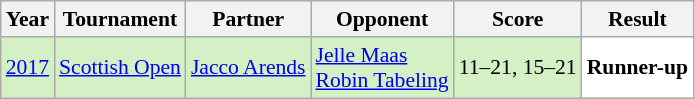<table class="sortable wikitable" style="font-size: 90%;">
<tr>
<th>Year</th>
<th>Tournament</th>
<th>Partner</th>
<th>Opponent</th>
<th>Score</th>
<th>Result</th>
</tr>
<tr style="background:#D4F1C5">
<td align="center"><a href='#'>2017</a></td>
<td align="left"><a href='#'>Scottish Open</a></td>
<td align="left"> <a href='#'>Jacco Arends</a></td>
<td align="left"> <a href='#'>Jelle Maas</a><br> <a href='#'>Robin Tabeling</a></td>
<td align="left">11–21, 15–21</td>
<td style="text-align:left; background:white"> <strong>Runner-up</strong></td>
</tr>
</table>
